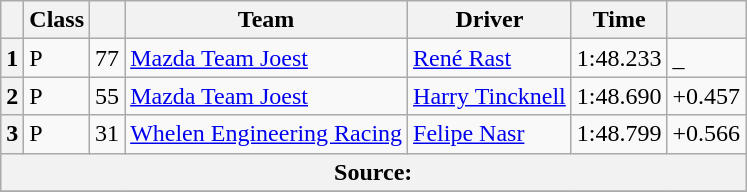<table class="wikitable">
<tr>
<th scope="col"></th>
<th scope="col">Class</th>
<th scope="col"></th>
<th scope="col">Team</th>
<th scope="col">Driver</th>
<th scope="col">Time</th>
<th scope="col"></th>
</tr>
<tr>
<th scope="row">1</th>
<td>P</td>
<td>77</td>
<td><a href='#'>Mazda Team Joest</a></td>
<td><a href='#'>René Rast</a></td>
<td>1:48.233</td>
<td>_</td>
</tr>
<tr>
<th scope="row">2</th>
<td>P</td>
<td>55</td>
<td><a href='#'>Mazda Team Joest</a></td>
<td><a href='#'>Harry Tincknell</a></td>
<td>1:48.690</td>
<td>+0.457</td>
</tr>
<tr>
<th scope="row">3</th>
<td>P</td>
<td>31</td>
<td><a href='#'>Whelen Engineering Racing</a></td>
<td><a href='#'>Felipe Nasr</a></td>
<td>1:48.799</td>
<td>+0.566</td>
</tr>
<tr>
<th colspan="7">Source:</th>
</tr>
<tr>
</tr>
</table>
